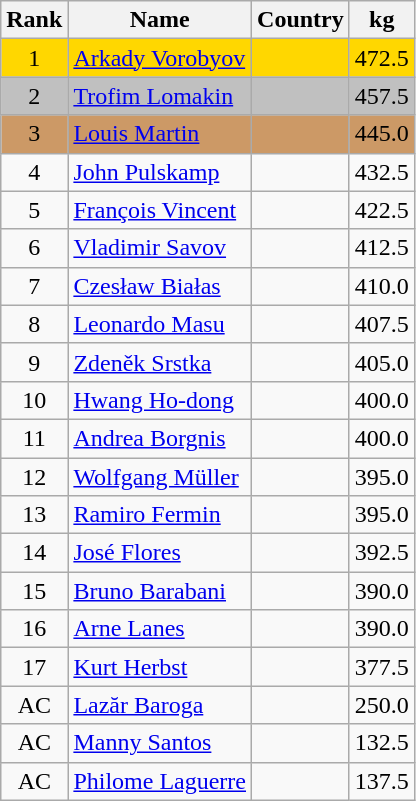<table class="wikitable sortable" style="text-align:center">
<tr>
<th>Rank</th>
<th>Name</th>
<th>Country</th>
<th>kg</th>
</tr>
<tr bgcolor=gold>
<td>1</td>
<td align="left"><a href='#'>Arkady Vorobyov</a></td>
<td align="left"></td>
<td>472.5</td>
</tr>
<tr bgcolor=silver>
<td>2</td>
<td align="left"><a href='#'>Trofim Lomakin</a></td>
<td align="left"></td>
<td>457.5</td>
</tr>
<tr bgcolor=#CC9966>
<td>3</td>
<td align="left"><a href='#'>Louis Martin</a></td>
<td align="left"></td>
<td>445.0</td>
</tr>
<tr>
<td>4</td>
<td align="left"><a href='#'>John Pulskamp</a></td>
<td align="left"></td>
<td>432.5</td>
</tr>
<tr>
<td>5</td>
<td align="left"><a href='#'>François Vincent</a></td>
<td align="left"></td>
<td>422.5</td>
</tr>
<tr>
<td>6</td>
<td align="left"><a href='#'>Vladimir Savov</a></td>
<td align="left"></td>
<td>412.5</td>
</tr>
<tr>
<td>7</td>
<td align="left"><a href='#'>Czesław Białas</a></td>
<td align="left"></td>
<td>410.0</td>
</tr>
<tr>
<td>8</td>
<td align="left"><a href='#'>Leonardo Masu</a></td>
<td align="left"></td>
<td>407.5</td>
</tr>
<tr>
<td>9</td>
<td align="left"><a href='#'>Zdeněk Srstka</a></td>
<td align="left"></td>
<td>405.0</td>
</tr>
<tr>
<td>10</td>
<td align="left"><a href='#'>Hwang Ho-dong</a></td>
<td align="left"></td>
<td>400.0</td>
</tr>
<tr>
<td>11</td>
<td align="left"><a href='#'>Andrea Borgnis</a></td>
<td align="left"></td>
<td>400.0</td>
</tr>
<tr>
<td>12</td>
<td align="left"><a href='#'>Wolfgang Müller</a></td>
<td align="left"></td>
<td>395.0</td>
</tr>
<tr>
<td>13</td>
<td align="left"><a href='#'>Ramiro Fermin</a></td>
<td align="left"></td>
<td>395.0</td>
</tr>
<tr>
<td>14</td>
<td align="left"><a href='#'>José Flores</a></td>
<td align="left"></td>
<td>392.5</td>
</tr>
<tr>
<td>15</td>
<td align="left"><a href='#'>Bruno Barabani</a></td>
<td align="left"></td>
<td>390.0</td>
</tr>
<tr>
<td>16</td>
<td align="left"><a href='#'>Arne Lanes</a></td>
<td align="left"></td>
<td>390.0</td>
</tr>
<tr>
<td>17</td>
<td align="left"><a href='#'>Kurt Herbst</a></td>
<td align="left"></td>
<td>377.5</td>
</tr>
<tr>
<td>AC</td>
<td align="left"><a href='#'>Lazăr Baroga</a></td>
<td align="left"></td>
<td>250.0</td>
</tr>
<tr>
<td>AC</td>
<td align="left"><a href='#'>Manny Santos</a></td>
<td align="left"></td>
<td>132.5</td>
</tr>
<tr>
<td>AC</td>
<td align="left"><a href='#'>Philome Laguerre</a></td>
<td align="left"></td>
<td>137.5</td>
</tr>
</table>
